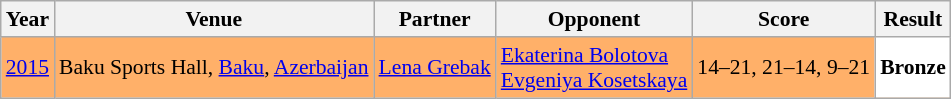<table class="sortable wikitable" style="font-size: 90%;">
<tr>
<th>Year</th>
<th>Venue</th>
<th>Partner</th>
<th>Opponent</th>
<th>Score</th>
<th>Result</th>
</tr>
<tr style="background:#FFB069">
<td align="center"><a href='#'>2015</a></td>
<td align="left">Baku Sports Hall, <a href='#'>Baku</a>, <a href='#'>Azerbaijan</a></td>
<td align="left"> <a href='#'>Lena Grebak</a></td>
<td align="left"> <a href='#'>Ekaterina Bolotova</a> <br>  <a href='#'>Evgeniya Kosetskaya</a></td>
<td align="left">14–21, 21–14, 9–21</td>
<td style="text-align:left; background:white"> <strong>Bronze</strong></td>
</tr>
</table>
